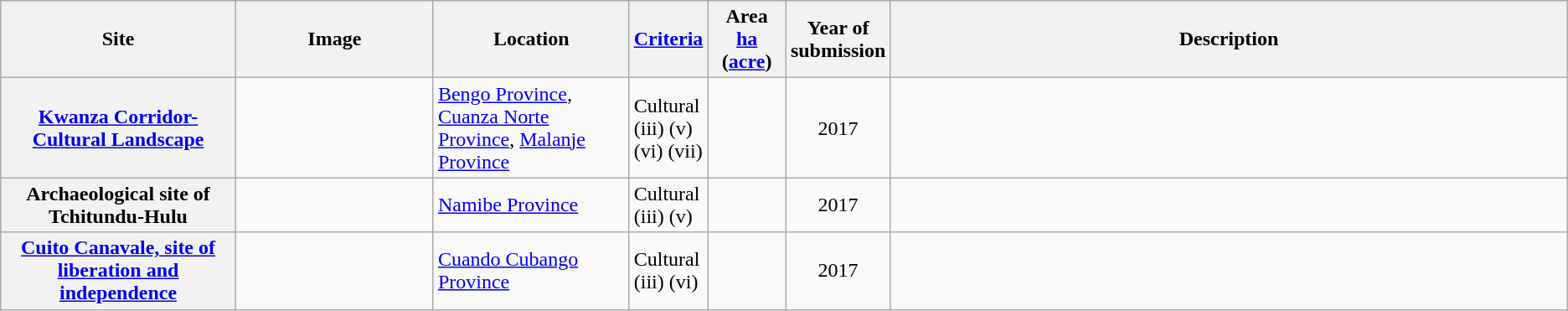<table class="wikitable sortable">
<tr>
<th scope="col" style="width:15%;">Site</th>
<th scope="col" class="unsortable" style="width:150px;">Image</th>
<th scope="col" style="width:12.5%;">Location</th>
<th scope="row" style="width:5%;"><a href='#'>Criteria</a></th>
<th scope="col" style="width:5%;">Area<br><a href='#'>ha</a> (<a href='#'>acre</a>)<br></th>
<th scope="col" style="width:5%;">Year of submission</th>
<th scope="col" class="unsortable">Description</th>
</tr>
<tr>
<th scope="row"><a href='#'>Kwanza Corridor-Cultural Landscape</a></th>
<td></td>
<td><a href='#'>Bengo Province</a>, <a href='#'>Cuanza Norte Province</a>, <a href='#'>Malanje Province</a> <small></small></td>
<td>Cultural (iii) (v) (vi) (vii)</td>
<td></td>
<td align="center">2017</td>
<td></td>
</tr>
<tr>
<th scope="row">Archaeological site of Tchitundu-Hulu</th>
<td></td>
<td><a href='#'>Namibe Province</a> <small></small></td>
<td>Cultural (iii) (v)</td>
<td></td>
<td align="center">2017</td>
<td></td>
</tr>
<tr>
<th scope="row"><a href='#'>Cuito Canavale, site of liberation and independence</a></th>
<td></td>
<td><a href='#'>Cuando Cubango Province</a> <small></small></td>
<td>Cultural (iii) (vi)</td>
<td></td>
<td align="center">2017</td>
<td></td>
</tr>
</table>
